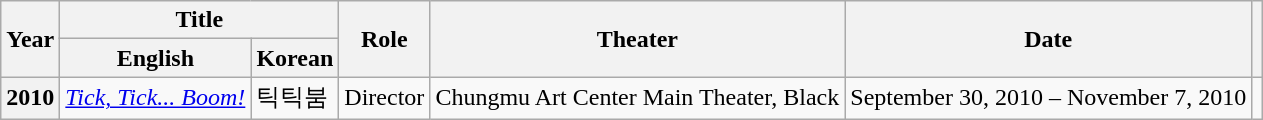<table class="wikitable sortable plainrowheaders">
<tr>
<th rowspan="2" scope="col">Year</th>
<th colspan="2" scope="col">Title</th>
<th rowspan="2" scope="col">Role</th>
<th rowspan="2" scope="col">Theater</th>
<th rowspan="2" scope="col">Date</th>
<th rowspan="2" scope="col" class="unsortable"></th>
</tr>
<tr>
<th>English</th>
<th>Korean</th>
</tr>
<tr>
<th scope="row">2010</th>
<td><em><a href='#'>Tick, Tick... Boom!</a></em></td>
<td>틱틱붐</td>
<td>Director</td>
<td>Chungmu Art Center Main Theater, Black</td>
<td>September 30, 2010 – November 7, 2010</td>
<td></td>
</tr>
</table>
